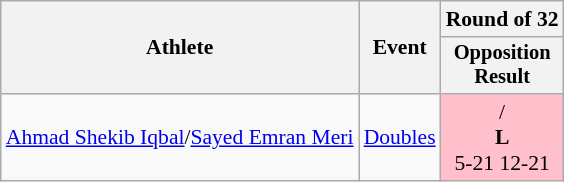<table class=wikitable style="font-size:90%">
<tr>
<th rowspan=2>Athlete</th>
<th rowspan=2>Event</th>
<th>Round of 32</th>
</tr>
<tr style="font-size:95%">
<th>Opposition<br>Result</th>
</tr>
<tr align=center>
<td><a href='#'>Ahmad Shekib Iqbal</a>/<a href='#'>Sayed Emran Meri</a></td>
<td rowspan=2><a href='#'>Doubles</a></td>
<td style="background:pink;">/<br><strong>L</strong><br>5-21 12-21</td>
</tr>
</table>
